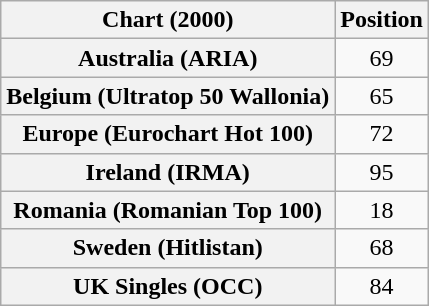<table class="wikitable sortable plainrowheaders" style="text-align:center">
<tr>
<th>Chart (2000)</th>
<th>Position</th>
</tr>
<tr>
<th scope="row">Australia (ARIA)</th>
<td>69</td>
</tr>
<tr>
<th scope="row">Belgium (Ultratop 50 Wallonia)</th>
<td>65</td>
</tr>
<tr>
<th scope="row">Europe (Eurochart Hot 100)</th>
<td>72</td>
</tr>
<tr>
<th scope="row">Ireland (IRMA)</th>
<td>95</td>
</tr>
<tr>
<th scope="row">Romania (Romanian Top 100)</th>
<td>18</td>
</tr>
<tr>
<th scope="row">Sweden (Hitlistan)</th>
<td>68</td>
</tr>
<tr>
<th scope="row">UK Singles (OCC)</th>
<td>84</td>
</tr>
</table>
